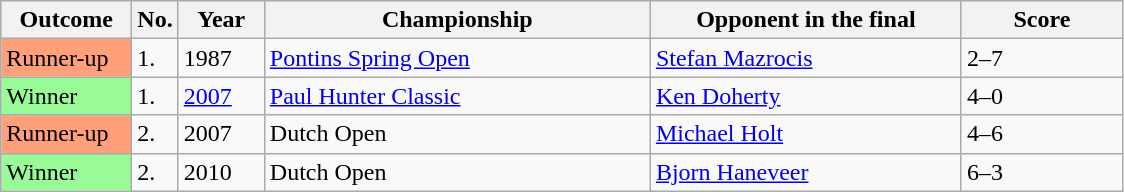<table class="sortable wikitable">
<tr>
<th width="80">Outcome</th>
<th width="20">No.</th>
<th width="50">Year</th>
<th width="250">Championship</th>
<th width="200">Opponent in the final</th>
<th width="100">Score</th>
</tr>
<tr>
<td style="background:#ffa07a;">Runner-up</td>
<td>1.</td>
<td>1987</td>
<td><a href='#'>Pontins Spring Open</a></td>
<td> <a href='#'>Stefan Mazrocis</a></td>
<td>2–7</td>
</tr>
<tr>
<td style="background:#98FB98">Winner</td>
<td>1.</td>
<td><a href='#'>2007</a></td>
<td><a href='#'>Paul Hunter Classic</a></td>
<td> <a href='#'>Ken Doherty</a></td>
<td>4–0</td>
</tr>
<tr>
<td style="background:#ffa07a;">Runner-up</td>
<td>2.</td>
<td>2007</td>
<td>Dutch Open</td>
<td> <a href='#'>Michael Holt</a></td>
<td>4–6</td>
</tr>
<tr>
<td style="background:#98FB98">Winner</td>
<td>2.</td>
<td>2010</td>
<td>Dutch Open</td>
<td> <a href='#'>Bjorn Haneveer</a></td>
<td>6–3</td>
</tr>
</table>
